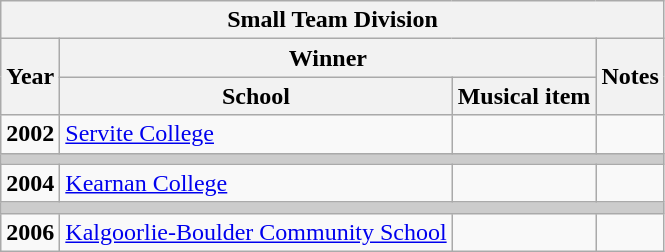<table class="wikitable sortable">
<tr>
<th colspan=8>Small Team Division</th>
</tr>
<tr>
<th rowspan=2>Year</th>
<th colspan=2>Winner</th>
<th rowspan=2>Notes</th>
</tr>
<tr>
<th>School</th>
<th>Musical item</th>
</tr>
<tr>
<td><strong>2002</strong></td>
<td><a href='#'>Servite College</a></td>
<td></td>
<td></td>
</tr>
<tr>
<th colspan=8 style="background: #cccccc;"></th>
</tr>
<tr>
<td><strong>2004</strong></td>
<td><a href='#'>Kearnan College</a></td>
<td></td>
<td></td>
</tr>
<tr>
<th colspan=8 style="background: #cccccc;"></th>
</tr>
<tr>
<td><strong>2006</strong></td>
<td><a href='#'>Kalgoorlie-Boulder Community School</a></td>
<td></td>
<td></td>
</tr>
</table>
